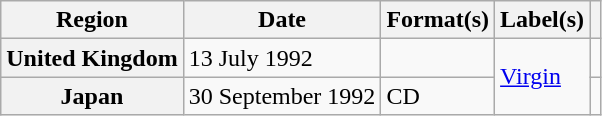<table class="wikitable plainrowheaders">
<tr>
<th scope="col">Region</th>
<th scope="col">Date</th>
<th scope="col">Format(s)</th>
<th scope="col">Label(s)</th>
<th scope="col"></th>
</tr>
<tr>
<th scope="row">United Kingdom</th>
<td>13 July 1992</td>
<td></td>
<td rowspan="2"><a href='#'>Virgin</a></td>
<td></td>
</tr>
<tr>
<th scope="row">Japan</th>
<td>30 September 1992</td>
<td>CD</td>
<td></td>
</tr>
</table>
